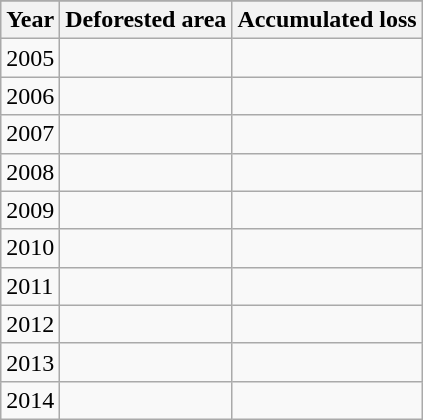<table class="wikitable sortable" style="float:right">
<tr>
</tr>
<tr>
<th>Year</th>
<th>Deforested area</th>
<th>Accumulated loss</th>
</tr>
<tr>
<td>2005</td>
<td></td>
<td><a href='#'></a></td>
</tr>
<tr>
<td>2006</td>
<td></td>
<td></td>
</tr>
<tr>
<td>2007</td>
<td></td>
<td></td>
</tr>
<tr>
<td>2008</td>
<td></td>
<td></td>
</tr>
<tr>
<td>2009</td>
<td></td>
<td></td>
</tr>
<tr>
<td>2010</td>
<td></td>
<td></td>
</tr>
<tr>
<td>2011</td>
<td></td>
<td></td>
</tr>
<tr>
<td>2012</td>
<td></td>
<td></td>
</tr>
<tr>
<td>2013</td>
<td></td>
<td></td>
</tr>
<tr>
<td>2014</td>
<td></td>
<td></td>
</tr>
</table>
